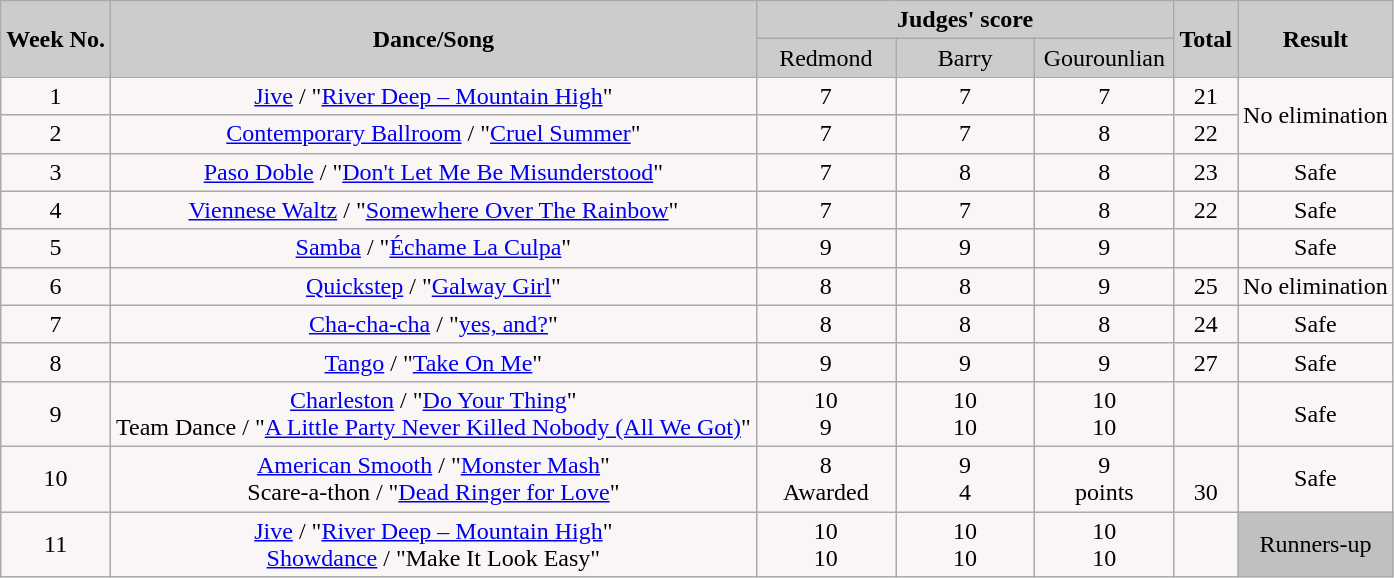<table class="wikitable collapsible">
<tr>
<th rowspan="2" style="background:#ccc; text-align:Center;"><strong>Week No.</strong></th>
<th rowspan="2" style="background:#ccc; text-align:Center;"><strong>Dance/Song</strong></th>
<th colspan="3" style="background:#ccc; text-align:Center;"><strong>Judges' score</strong></th>
<th rowspan="2" style="background:#ccc; text-align:Center;"><strong>Total</strong></th>
<th rowspan="2" style="background:#ccc; text-align:Center;"><strong>Result</strong></th>
</tr>
<tr style="text-align:center; background:#ccc;">
<td style="width:10%; ">Redmond</td>
<td style="width:10%; ">Barry</td>
<td style="width:10%; ">Gourounlian</td>
</tr>
<tr style="text-align:center; background:#faf6f6;">
<td>1</td>
<td><a href='#'>Jive</a> / "<a href='#'>River Deep – Mountain High</a>"</td>
<td>7</td>
<td>7</td>
<td>7</td>
<td>21</td>
<td rowspan="2">No elimination</td>
</tr>
<tr style="text-align:center; background:#faf6f6;">
<td>2</td>
<td><a href='#'>Contemporary Ballroom</a> / "<a href='#'>Cruel Summer</a>"</td>
<td>7</td>
<td>7</td>
<td>8</td>
<td>22</td>
</tr>
<tr style="text-align:center; background:#faf6f6;">
<td>3</td>
<td><a href='#'>Paso Doble</a> / "<a href='#'>Don't Let Me Be Misunderstood</a>"</td>
<td>7</td>
<td>8</td>
<td>8</td>
<td>23</td>
<td>Safe</td>
</tr>
<tr style="text-align:center; background:#faf6f6;">
<td>4</td>
<td><a href='#'>Viennese Waltz</a> / "<a href='#'>Somewhere Over The Rainbow</a>"</td>
<td>7</td>
<td>7</td>
<td>8</td>
<td>22</td>
<td>Safe</td>
</tr>
<tr style="text-align:center; background:#faf6f6;">
<td>5</td>
<td><a href='#'>Samba</a> / "<a href='#'>Échame La Culpa</a>"</td>
<td>9</td>
<td>9</td>
<td>9</td>
<td></td>
<td>Safe</td>
</tr>
<tr style="text-align:center; background:#faf6f6;">
<td>6</td>
<td><a href='#'>Quickstep</a> / "<a href='#'>Galway Girl</a>"</td>
<td>8</td>
<td>8</td>
<td>9</td>
<td>25</td>
<td>No elimination</td>
</tr>
<tr style="text-align:center; background:#faf6f6;">
<td>7</td>
<td><a href='#'>Cha-cha-cha</a> / "<a href='#'>yes, and?</a>"</td>
<td>8</td>
<td>8</td>
<td>8</td>
<td>24</td>
<td>Safe</td>
</tr>
<tr style="text-align:center; background:#faf6f6;">
<td>8</td>
<td><a href='#'>Tango</a> / "<a href='#'>Take On Me</a>"</td>
<td>9</td>
<td>9</td>
<td>9</td>
<td>27</td>
<td>Safe</td>
</tr>
<tr style="text-align:center; background:#faf6f6;">
<td>9</td>
<td><a href='#'>Charleston</a> / "<a href='#'>Do Your Thing</a>"<br>Team Dance / "<a href='#'>A Little Party Never Killed Nobody (All We Got)</a>"</td>
<td>10<br>9</td>
<td>10<br>10</td>
<td>10<br>10</td>
<td><br></td>
<td>Safe</td>
</tr>
<tr style="text-align:center; background:#faf6f6;">
<td>10</td>
<td><a href='#'>American Smooth</a> / "<a href='#'>Monster Mash</a>"<br>Scare-a-thon / "<a href='#'>Dead Ringer for Love</a>"</td>
<td>8<br>Awarded</td>
<td>9<br>4</td>
<td>9<br>points</td>
<td><br>30</td>
<td>Safe</td>
</tr>
<tr style="text-align:center; background:#faf6f6;">
<td>11</td>
<td><a href='#'>Jive</a> / "<a href='#'>River Deep – Mountain High</a>"<br><a href='#'>Showdance</a> / "Make It Look Easy"</td>
<td>10<br>10</td>
<td>10<br>10</td>
<td>10<br>10</td>
<td><br></td>
<td rowspan="2" style="background:silver;">Runners-up</td>
</tr>
</table>
